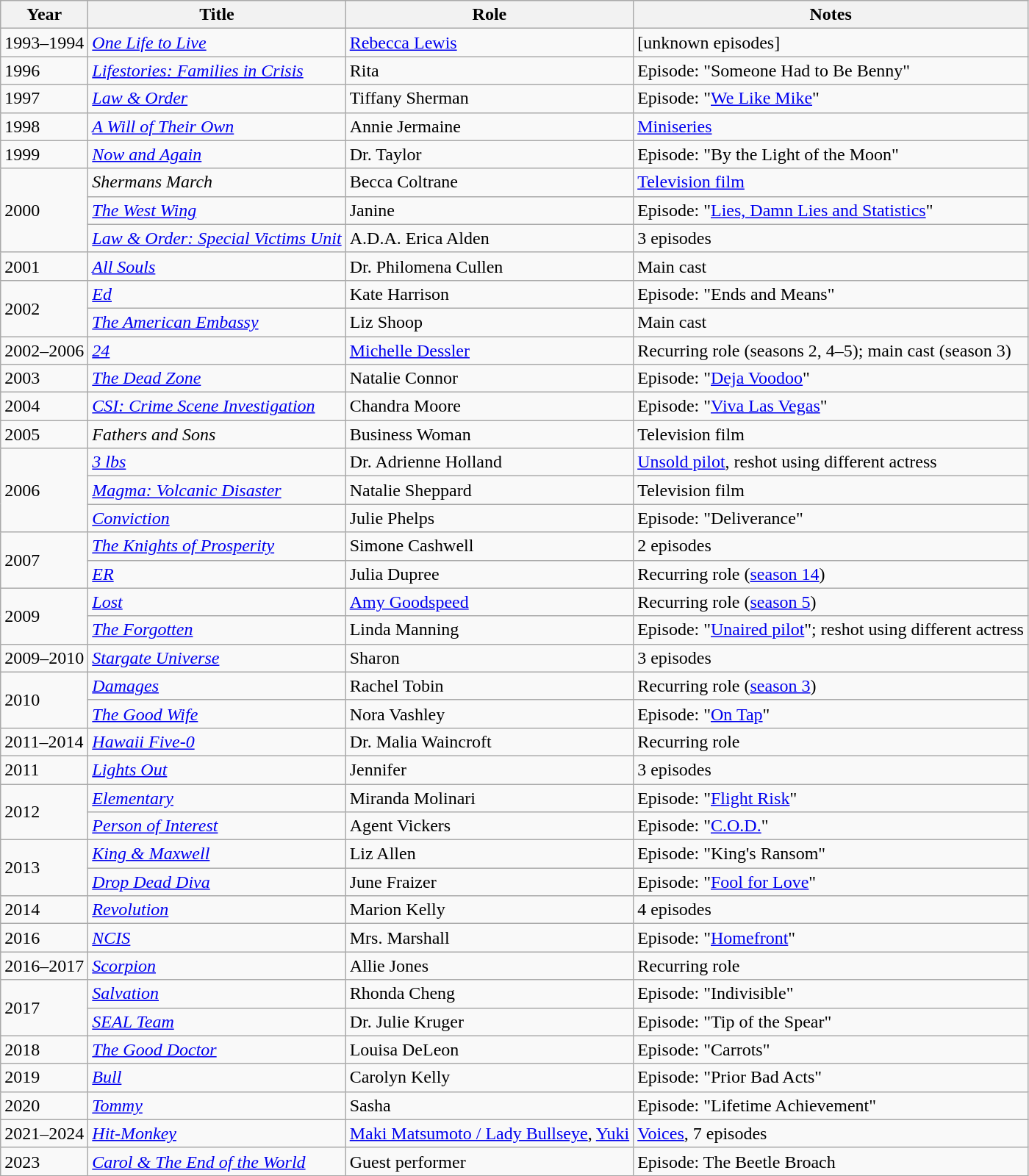<table class="sortable wikitable">
<tr>
<th>Year</th>
<th>Title</th>
<th>Role</th>
<th class="unsortable">Notes</th>
</tr>
<tr>
<td>1993–1994</td>
<td><em><a href='#'>One Life to Live</a></em></td>
<td><a href='#'>Rebecca Lewis</a></td>
<td>[unknown episodes]</td>
</tr>
<tr>
<td>1996</td>
<td><em><a href='#'>Lifestories: Families in Crisis</a></em></td>
<td>Rita</td>
<td>Episode: "Someone Had to Be Benny"</td>
</tr>
<tr>
<td>1997</td>
<td><em><a href='#'>Law & Order</a></em></td>
<td>Tiffany Sherman</td>
<td>Episode: "<a href='#'>We Like Mike</a>"</td>
</tr>
<tr>
<td>1998</td>
<td><em><a href='#'>A Will of Their Own</a></em></td>
<td>Annie Jermaine</td>
<td><a href='#'>Miniseries</a></td>
</tr>
<tr>
<td>1999</td>
<td><em><a href='#'>Now and Again</a></em></td>
<td>Dr. Taylor</td>
<td>Episode: "By the Light of the Moon"</td>
</tr>
<tr>
<td rowspan="3">2000</td>
<td><em>Shermans March</em></td>
<td>Becca Coltrane</td>
<td><a href='#'>Television film</a></td>
</tr>
<tr>
<td><em><a href='#'>The West Wing</a></em></td>
<td>Janine</td>
<td>Episode: "<a href='#'>Lies, Damn Lies and Statistics</a>"</td>
</tr>
<tr>
<td><em><a href='#'>Law & Order: Special Victims Unit</a></em></td>
<td>A.D.A. Erica Alden</td>
<td>3 episodes</td>
</tr>
<tr>
<td>2001</td>
<td><em><a href='#'>All Souls</a></em></td>
<td>Dr. Philomena Cullen</td>
<td>Main cast</td>
</tr>
<tr>
<td rowspan="2">2002</td>
<td><em><a href='#'>Ed</a></em></td>
<td>Kate Harrison</td>
<td>Episode: "Ends and Means"</td>
</tr>
<tr>
<td><em><a href='#'>The American Embassy</a></em></td>
<td>Liz Shoop</td>
<td>Main cast</td>
</tr>
<tr>
<td>2002–2006</td>
<td><em><a href='#'>24</a></em></td>
<td><a href='#'>Michelle Dessler</a></td>
<td>Recurring role (seasons 2, 4–5); main cast (season 3)</td>
</tr>
<tr>
<td>2003</td>
<td><em><a href='#'>The Dead Zone</a></em></td>
<td>Natalie Connor</td>
<td>Episode: "<a href='#'>Deja Voodoo</a>"</td>
</tr>
<tr>
<td>2004</td>
<td><em><a href='#'>CSI: Crime Scene Investigation</a></em></td>
<td>Chandra Moore</td>
<td>Episode: "<a href='#'>Viva Las Vegas</a>"</td>
</tr>
<tr>
<td>2005</td>
<td><em>Fathers and Sons</em></td>
<td>Business Woman</td>
<td>Television film</td>
</tr>
<tr>
<td rowspan="3">2006</td>
<td><em><a href='#'>3 lbs</a></em></td>
<td>Dr. Adrienne Holland</td>
<td><a href='#'>Unsold pilot</a>, reshot using different actress</td>
</tr>
<tr>
<td><em><a href='#'>Magma: Volcanic Disaster</a></em></td>
<td>Natalie Sheppard</td>
<td>Television film</td>
</tr>
<tr>
<td><em><a href='#'>Conviction</a></em></td>
<td>Julie Phelps</td>
<td>Episode: "Deliverance"</td>
</tr>
<tr>
<td rowspan="2">2007</td>
<td><em><a href='#'>The Knights of Prosperity</a></em></td>
<td>Simone Cashwell</td>
<td>2 episodes</td>
</tr>
<tr>
<td><em><a href='#'>ER</a></em></td>
<td>Julia Dupree</td>
<td>Recurring role (<a href='#'>season 14</a>)</td>
</tr>
<tr>
<td rowspan="2">2009</td>
<td><em><a href='#'>Lost</a></em></td>
<td><a href='#'>Amy Goodspeed</a></td>
<td>Recurring role (<a href='#'>season 5</a>)</td>
</tr>
<tr>
<td><em><a href='#'>The Forgotten</a></em></td>
<td>Linda Manning</td>
<td>Episode: "<a href='#'>Unaired pilot</a>"; reshot using different actress</td>
</tr>
<tr>
<td>2009–2010</td>
<td><em><a href='#'>Stargate Universe</a></em></td>
<td>Sharon</td>
<td>3 episodes</td>
</tr>
<tr>
<td rowspan="2">2010</td>
<td><em><a href='#'>Damages</a></em></td>
<td>Rachel Tobin</td>
<td>Recurring role (<a href='#'>season 3</a>)</td>
</tr>
<tr>
<td><em><a href='#'>The Good Wife</a></em></td>
<td>Nora Vashley</td>
<td>Episode: "<a href='#'>On Tap</a>"</td>
</tr>
<tr>
<td>2011–2014</td>
<td><em><a href='#'>Hawaii Five-0</a></em></td>
<td>Dr. Malia Waincroft</td>
<td>Recurring role</td>
</tr>
<tr>
<td>2011</td>
<td><em><a href='#'>Lights Out</a></em></td>
<td>Jennifer</td>
<td>3 episodes</td>
</tr>
<tr>
<td rowspan="2">2012</td>
<td><em><a href='#'>Elementary</a></em></td>
<td>Miranda Molinari</td>
<td>Episode: "<a href='#'>Flight Risk</a>"</td>
</tr>
<tr>
<td><em><a href='#'>Person of Interest</a></em></td>
<td>Agent Vickers</td>
<td>Episode: "<a href='#'>C.O.D.</a>"</td>
</tr>
<tr>
<td rowspan="2">2013</td>
<td><em><a href='#'>King & Maxwell</a></em></td>
<td>Liz Allen</td>
<td>Episode: "King's Ransom"</td>
</tr>
<tr>
<td><em><a href='#'>Drop Dead Diva</a></em></td>
<td>June Fraizer</td>
<td>Episode: "<a href='#'>Fool for Love</a>"</td>
</tr>
<tr>
<td>2014</td>
<td><em><a href='#'>Revolution</a></em></td>
<td>Marion Kelly</td>
<td>4 episodes</td>
</tr>
<tr>
<td>2016</td>
<td><em><a href='#'>NCIS</a></em></td>
<td>Mrs. Marshall</td>
<td>Episode: "<a href='#'>Homefront</a>"</td>
</tr>
<tr>
<td>2016–2017</td>
<td><em><a href='#'>Scorpion</a></em></td>
<td>Allie Jones</td>
<td>Recurring role</td>
</tr>
<tr>
<td rowspan="2">2017</td>
<td><em><a href='#'>Salvation</a></em></td>
<td>Rhonda Cheng</td>
<td>Episode: "Indivisible"</td>
</tr>
<tr>
<td><em><a href='#'>SEAL Team</a></em></td>
<td>Dr. Julie Kruger</td>
<td>Episode: "Tip of the Spear"</td>
</tr>
<tr>
<td>2018</td>
<td><em><a href='#'>The Good Doctor</a></em></td>
<td>Louisa DeLeon</td>
<td>Episode: "Carrots"</td>
</tr>
<tr>
<td>2019</td>
<td><em><a href='#'>Bull</a></em></td>
<td>Carolyn Kelly</td>
<td>Episode: "Prior Bad Acts"</td>
</tr>
<tr>
<td>2020</td>
<td><em><a href='#'>Tommy</a></em></td>
<td>Sasha</td>
<td>Episode: "Lifetime Achievement"</td>
</tr>
<tr>
<td>2021–2024</td>
<td><em><a href='#'>Hit-Monkey</a></em></td>
<td><a href='#'>Maki Matsumoto / Lady Bullseye</a>, <a href='#'>Yuki</a></td>
<td><a href='#'>Voices</a>, 7 episodes</td>
</tr>
<tr>
<td>2023</td>
<td><em><a href='#'>Carol & The End of the World</a></em></td>
<td>Guest performer</td>
<td>Episode: The Beetle Broach</td>
</tr>
</table>
